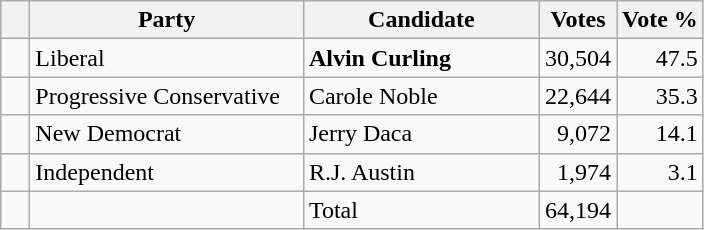<table class="wikitable">
<tr>
<th></th>
<th scope="col" width="175">Party</th>
<th scope="col" width="150">Candidate</th>
<th>Votes</th>
<th>Vote %</th>
</tr>
<tr>
<td>   </td>
<td>Liberal</td>
<td><strong>Alvin Curling</strong></td>
<td align=right>30,504</td>
<td align=right>47.5</td>
</tr>
<tr>
<td>   </td>
<td>Progressive Conservative</td>
<td>Carole Noble</td>
<td align=right>22,644</td>
<td align=right>35.3</td>
</tr>
<tr>
<td>   </td>
<td>New Democrat</td>
<td>Jerry Daca</td>
<td align=right>9,072</td>
<td align=right>14.1</td>
</tr>
<tr>
<td>   </td>
<td>Independent</td>
<td>R.J. Austin</td>
<td align=right>1,974</td>
<td align=right>3.1</td>
</tr>
<tr |>
<td></td>
<td></td>
<td>Total</td>
<td align=right>64,194</td>
<td></td>
</tr>
</table>
